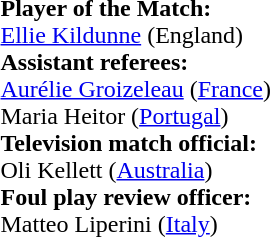<table style="width:100%">
<tr>
<td><br><strong>Player of the Match:</strong>
<br><a href='#'>Ellie Kildunne</a> (England)<br><strong>Assistant referees:</strong>
<br><a href='#'>Aurélie Groizeleau</a> (<a href='#'>France</a>)
<br>Maria Heitor (<a href='#'>Portugal</a>)
<br><strong>Television match official:</strong>
<br>Oli Kellett (<a href='#'>Australia</a>)
<br><strong>Foul play review officer:</strong>
<br>Matteo Liperini (<a href='#'>Italy</a>)</td>
</tr>
</table>
